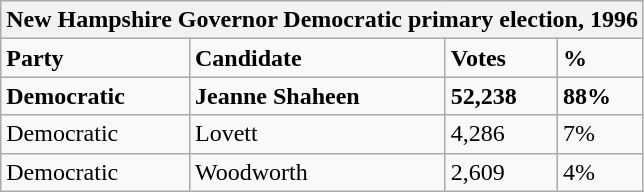<table class="wikitable">
<tr>
<th colspan="4">New Hampshire Governor Democratic primary election, 1996</th>
</tr>
<tr>
<td><strong>Party</strong></td>
<td><strong>Candidate</strong></td>
<td><strong>Votes</strong></td>
<td><strong>%</strong></td>
</tr>
<tr>
<td><strong>Democratic</strong></td>
<td><strong>Jeanne Shaheen</strong></td>
<td><strong>52,238</strong></td>
<td><strong>88%</strong></td>
</tr>
<tr>
<td>Democratic</td>
<td>Lovett</td>
<td>4,286</td>
<td>7%</td>
</tr>
<tr>
<td>Democratic</td>
<td>Woodworth</td>
<td>2,609</td>
<td>4%</td>
</tr>
</table>
